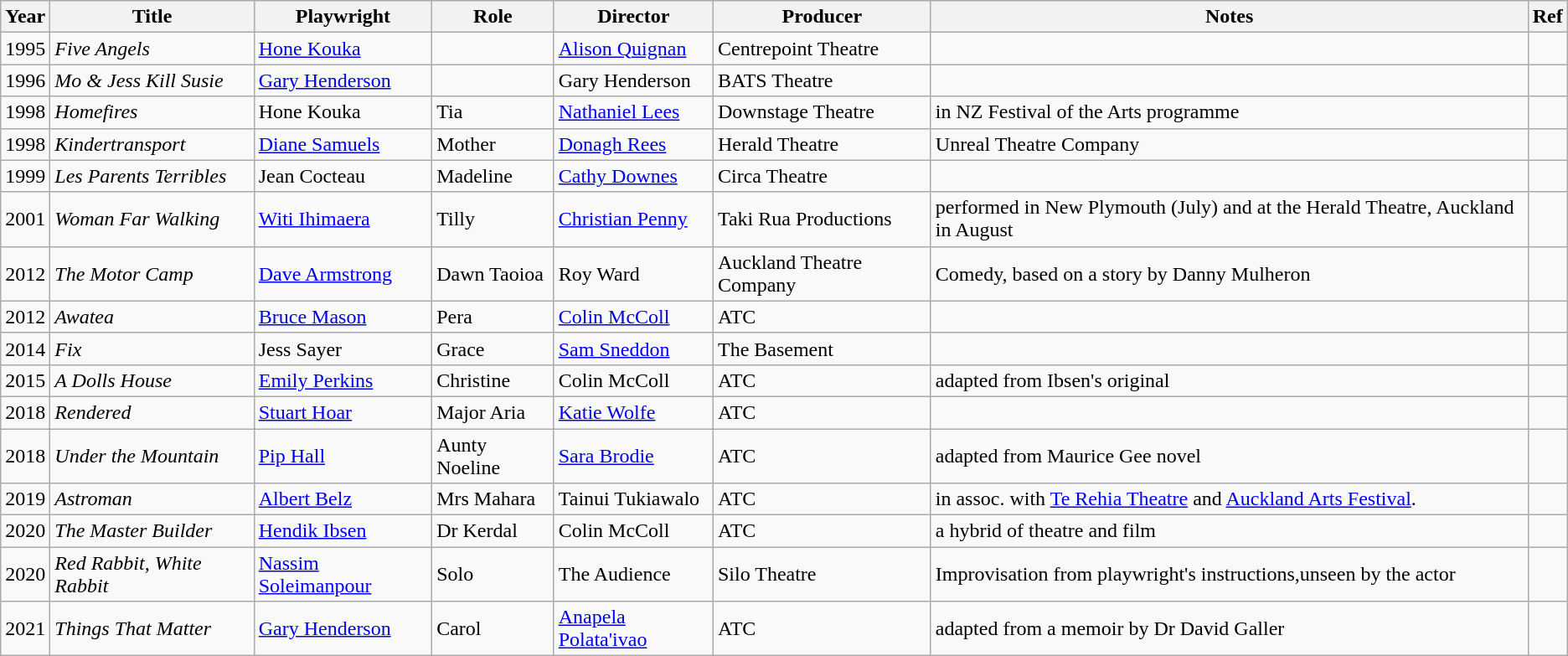<table class="wikitable sortable">
<tr>
<th>Year</th>
<th>Title</th>
<th>Playwright</th>
<th>Role</th>
<th>Director</th>
<th>Producer</th>
<th>Notes</th>
<th class="unsortable">Ref</th>
</tr>
<tr>
<td>1995</td>
<td><em>Five Angels</em></td>
<td><a href='#'>Hone Kouka</a></td>
<td></td>
<td><a href='#'>Alison Quignan</a></td>
<td>Centrepoint Theatre</td>
<td></td>
<td></td>
</tr>
<tr>
<td>1996</td>
<td><em>Mo & Jess Kill Susie</em></td>
<td><a href='#'>Gary Henderson</a></td>
<td></td>
<td>Gary Henderson</td>
<td>BATS Theatre</td>
<td></td>
<td></td>
</tr>
<tr>
<td>1998</td>
<td><em>Homefires</em></td>
<td>Hone Kouka</td>
<td>Tia</td>
<td><a href='#'>Nathaniel Lees</a></td>
<td>Downstage Theatre</td>
<td>in NZ Festival of the Arts programme</td>
<td></td>
</tr>
<tr>
<td>1998</td>
<td><em>Kindertransport</em></td>
<td><a href='#'>Diane Samuels</a></td>
<td>Mother</td>
<td><a href='#'>Donagh Rees</a></td>
<td>Herald Theatre</td>
<td>Unreal Theatre Company</td>
<td></td>
</tr>
<tr>
<td>1999</td>
<td><em>Les Parents Terribles</em></td>
<td>Jean Cocteau</td>
<td>Madeline</td>
<td><a href='#'>Cathy Downes</a></td>
<td>Circa Theatre</td>
<td></td>
<td></td>
</tr>
<tr>
<td>2001</td>
<td><em>Woman Far Walking</em></td>
<td><a href='#'>Witi Ihimaera</a></td>
<td>Tilly</td>
<td><a href='#'>Christian Penny</a></td>
<td>Taki Rua Productions</td>
<td>performed in New Plymouth (July) and at the Herald Theatre, Auckland in August</td>
<td></td>
</tr>
<tr>
<td>2012</td>
<td><em>The Motor Camp</em></td>
<td><a href='#'>Dave Armstrong</a></td>
<td>Dawn Taoioa</td>
<td>Roy Ward</td>
<td>Auckland Theatre Company</td>
<td>Comedy, based on a story by Danny Mulheron</td>
<td></td>
</tr>
<tr>
<td>2012</td>
<td><em>Awatea</em></td>
<td><a href='#'>Bruce Mason</a></td>
<td>Pera</td>
<td><a href='#'>Colin McColl</a></td>
<td>ATC</td>
<td></td>
<td></td>
</tr>
<tr>
<td>2014</td>
<td><em>Fix</em></td>
<td>Jess Sayer</td>
<td>Grace</td>
<td><a href='#'>Sam Sneddon</a></td>
<td>The Basement</td>
<td></td>
<td></td>
</tr>
<tr>
<td>2015</td>
<td><em>A Dolls House</em></td>
<td><a href='#'>Emily Perkins</a></td>
<td>Christine</td>
<td>Colin McColl</td>
<td>ATC</td>
<td>adapted from Ibsen's original</td>
<td></td>
</tr>
<tr>
<td>2018</td>
<td><em>Rendered</em></td>
<td><a href='#'>Stuart Hoar</a></td>
<td>Major Aria</td>
<td><a href='#'>Katie Wolfe</a></td>
<td>ATC</td>
<td></td>
<td></td>
</tr>
<tr>
<td>2018</td>
<td><em>Under the Mountain</em></td>
<td><a href='#'>Pip Hall</a></td>
<td>Aunty Noeline</td>
<td><a href='#'>Sara Brodie</a></td>
<td>ATC</td>
<td>adapted from Maurice Gee novel</td>
<td></td>
</tr>
<tr>
<td>2019</td>
<td><em>Astroman</em></td>
<td><a href='#'>Albert Belz</a></td>
<td>Mrs Mahara</td>
<td>Tainui Tukiawalo</td>
<td>ATC</td>
<td>in assoc. with <a href='#'>Te Rehia Theatre</a> and <a href='#'>Auckland Arts Festival</a>.</td>
<td></td>
</tr>
<tr>
<td>2020</td>
<td><em>The Master Builder</em></td>
<td><a href='#'>Hendik Ibsen</a></td>
<td>Dr Kerdal</td>
<td>Colin McColl</td>
<td>ATC</td>
<td>a hybrid of theatre and film</td>
<td></td>
</tr>
<tr>
<td>2020</td>
<td><em>Red Rabbit, White Rabbit</em></td>
<td><a href='#'>Nassim Soleimanpour</a></td>
<td>Solo</td>
<td>The Audience</td>
<td>Silo Theatre</td>
<td>Improvisation from playwright's instructions,unseen by the actor</td>
<td></td>
</tr>
<tr>
<td>2021</td>
<td><em>Things That Matter</em></td>
<td><a href='#'>Gary Henderson</a></td>
<td>Carol</td>
<td><a href='#'>Anapela Polata'ivao</a></td>
<td>ATC</td>
<td>adapted from a memoir by Dr David Galler</td>
<td></td>
</tr>
</table>
